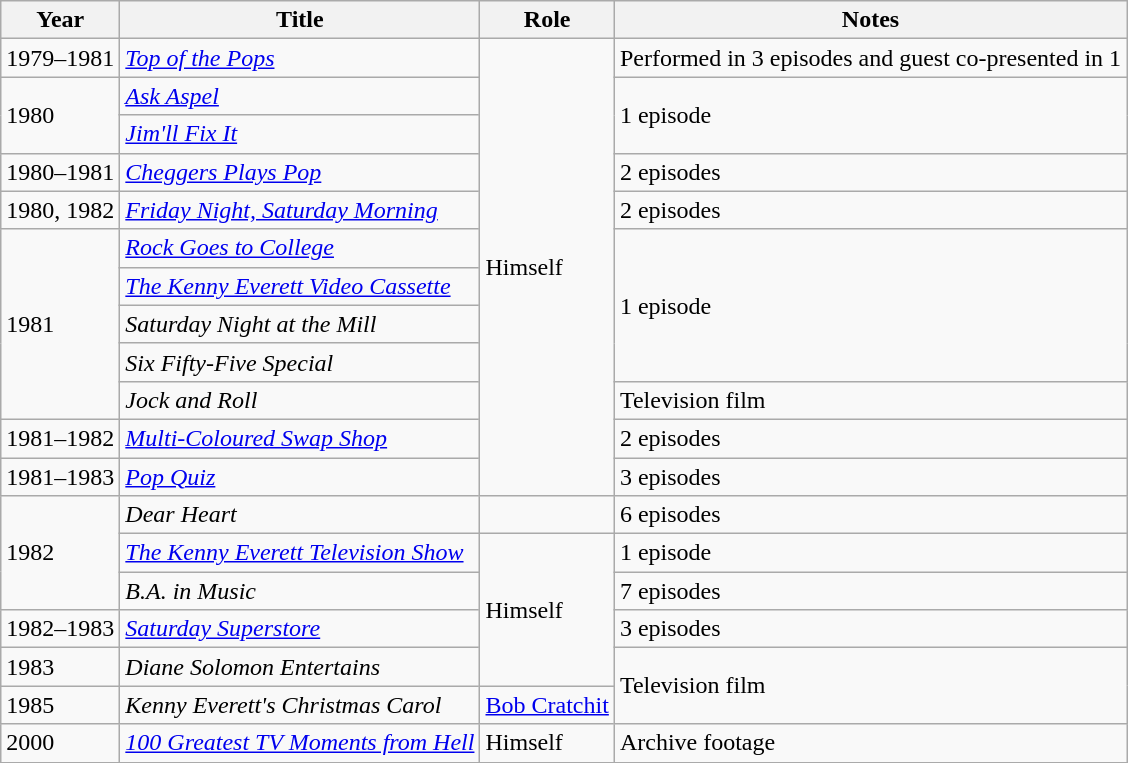<table class="wikitable">
<tr>
<th>Year</th>
<th>Title</th>
<th>Role</th>
<th>Notes</th>
</tr>
<tr>
<td>1979–1981</td>
<td><em><a href='#'>Top of the Pops</a></em></td>
<td rowspan="12">Himself</td>
<td>Performed in 3 episodes and guest co-presented in 1</td>
</tr>
<tr>
<td rowspan="2">1980</td>
<td><em><a href='#'>Ask Aspel</a></em></td>
<td rowspan="2">1 episode</td>
</tr>
<tr>
<td><em><a href='#'>Jim'll Fix It</a></em></td>
</tr>
<tr>
<td>1980–1981</td>
<td><em><a href='#'>Cheggers Plays Pop</a></em></td>
<td>2 episodes</td>
</tr>
<tr>
<td>1980, 1982</td>
<td><em><a href='#'>Friday Night, Saturday Morning</a></em></td>
<td>2 episodes</td>
</tr>
<tr>
<td rowspan="5">1981</td>
<td><em><a href='#'>Rock Goes to College</a></em></td>
<td rowspan="4">1 episode</td>
</tr>
<tr>
<td><em><a href='#'>The Kenny Everett Video Cassette</a></em></td>
</tr>
<tr>
<td><em>Saturday Night at the Mill</em></td>
</tr>
<tr>
<td><em>Six Fifty-Five Special</em></td>
</tr>
<tr>
<td><em>Jock and Roll</em></td>
<td>Television film</td>
</tr>
<tr>
<td>1981–1982</td>
<td><em><a href='#'>Multi-Coloured Swap Shop</a></em></td>
<td>2 episodes</td>
</tr>
<tr>
<td>1981–1983</td>
<td><em><a href='#'>Pop Quiz</a></em></td>
<td>3 episodes</td>
</tr>
<tr>
<td rowspan="3">1982</td>
<td><em>Dear Heart</em></td>
<td></td>
<td>6 episodes</td>
</tr>
<tr>
<td><em><a href='#'>The Kenny Everett Television Show</a></em></td>
<td rowspan="4">Himself</td>
<td>1 episode</td>
</tr>
<tr>
<td><em>B.A. in Music</em></td>
<td>7 episodes</td>
</tr>
<tr>
<td>1982–1983</td>
<td><em><a href='#'>Saturday Superstore</a></em></td>
<td>3 episodes</td>
</tr>
<tr>
<td>1983</td>
<td><em>Diane Solomon Entertains</em></td>
<td rowspan="2">Television film</td>
</tr>
<tr>
<td>1985</td>
<td><em>Kenny Everett's Christmas Carol</em></td>
<td><a href='#'>Bob Cratchit</a></td>
</tr>
<tr>
<td>2000</td>
<td><em><a href='#'>100 Greatest TV Moments from Hell</a></em></td>
<td>Himself</td>
<td>Archive footage</td>
</tr>
</table>
